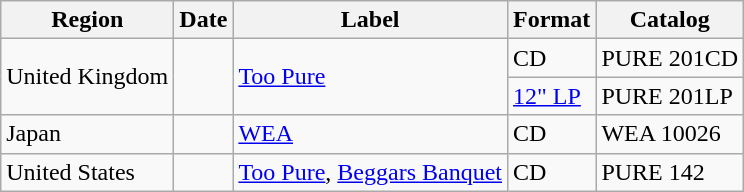<table class="wikitable">
<tr>
<th>Region</th>
<th>Date</th>
<th>Label</th>
<th>Format</th>
<th>Catalog</th>
</tr>
<tr>
<td rowspan="2">United Kingdom</td>
<td rowspan="2"></td>
<td rowspan="2"><a href='#'>Too Pure</a></td>
<td>CD</td>
<td>PURE 201CD</td>
</tr>
<tr>
<td><a href='#'>12" LP</a></td>
<td>PURE 201LP</td>
</tr>
<tr>
<td>Japan</td>
<td></td>
<td><a href='#'>WEA</a></td>
<td>CD</td>
<td>WEA 10026</td>
</tr>
<tr>
<td>United States</td>
<td></td>
<td><a href='#'>Too Pure</a>, <a href='#'>Beggars Banquet</a></td>
<td>CD</td>
<td>PURE 142</td>
</tr>
</table>
